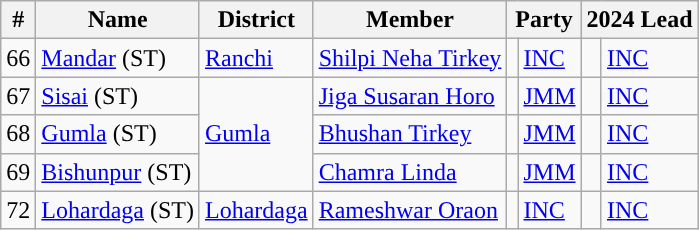<table class="wikitable">
<tr>
<th>#</th>
<th>Name</th>
<th>District</th>
<th>Member</th>
<th colspan="2">Party</th>
<th colspan="2">2024 Lead</th>
</tr>
<tr>
<td>66</td>
<td><a href='#'>Mandar</a> (ST)</td>
<td><a href='#'>Ranchi</a></td>
<td><a href='#'>Shilpi Neha Tirkey</a></td>
<td style="background-color: "></td>
<td><a href='#'>INC</a></td>
<td style="background-color: "></td>
<td><a href='#'>INC</a></td>
</tr>
<tr>
<td>67</td>
<td><a href='#'>Sisai</a> (ST)</td>
<td rowspan="3"><a href='#'>Gumla</a></td>
<td><a href='#'>Jiga Susaran Horo</a></td>
<td style="background-color: "></td>
<td><a href='#'>JMM</a></td>
<td style="background-color: "></td>
<td><a href='#'>INC</a></td>
</tr>
<tr>
<td>68</td>
<td><a href='#'>Gumla</a> (ST)</td>
<td><a href='#'>Bhushan Tirkey</a></td>
<td style="background-color: "></td>
<td><a href='#'>JMM</a></td>
<td style="background-color: "></td>
<td><a href='#'>INC</a></td>
</tr>
<tr>
<td>69</td>
<td><a href='#'>Bishunpur</a> (ST)</td>
<td><a href='#'>Chamra Linda</a></td>
<td style="background-color: "></td>
<td><a href='#'>JMM</a></td>
<td style="background-color: "></td>
<td><a href='#'>INC</a></td>
</tr>
<tr>
<td>72</td>
<td><a href='#'>Lohardaga</a> (ST)</td>
<td><a href='#'>Lohardaga</a></td>
<td><a href='#'>Rameshwar Oraon</a></td>
<td style="background-color: "></td>
<td><a href='#'>INC</a></td>
<td style="background-color: "></td>
<td><a href='#'>INC</a></td>
</tr>
</table>
